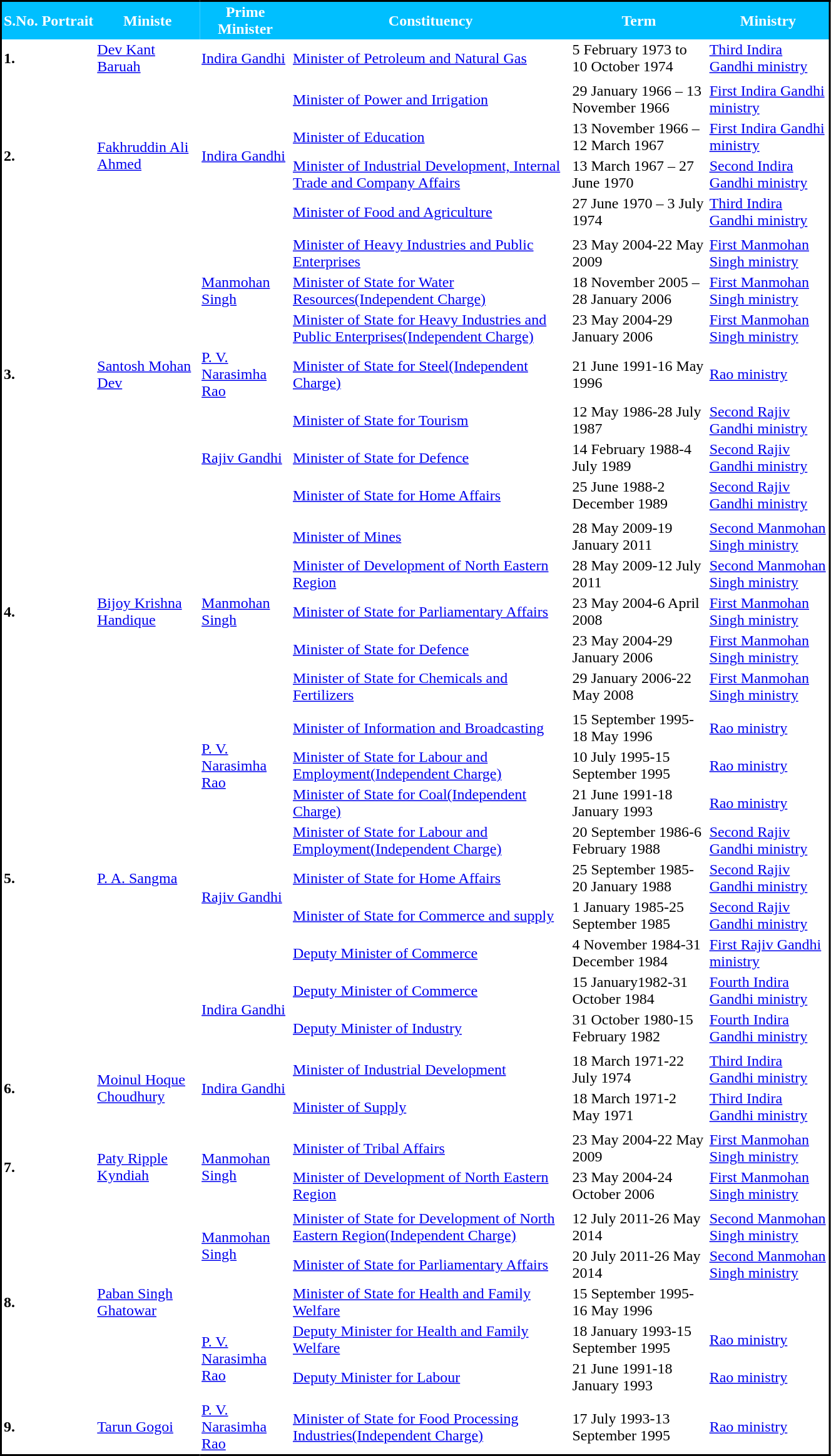<table class="sortable" cellspacing="0" cellpadding="2" style="border-collapse: collapse; border: 2px #000000 solid; font-size: x-big; width:70%; border:1">
<tr style="background-color:#00BFFF; color:white">
<th>S.No.</th>
<th>Portrait</th>
<th>Ministe</th>
<th>Prime Minister</th>
<th>Constituency</th>
<th>Term</th>
<th>Ministry</th>
</tr>
<tr>
<td><strong>1.</strong></td>
<td></td>
<td><a href='#'>Dev Kant Baruah</a></td>
<td><a href='#'>Indira Gandhi</a></td>
<td><a href='#'>Minister of Petroleum and Natural Gas</a></td>
<td>5 February 1973 to 10 October 1974</td>
<td><a href='#'>Third Indira Gandhi ministry</a></td>
</tr>
<tr>
<td colspan="7"></td>
</tr>
<tr>
<td rowspan="4"><strong>2.</strong></td>
<td rowspan="4"></td>
<td rowspan="4"><a href='#'>Fakhruddin Ali Ahmed</a></td>
<td rowspan="4"><a href='#'>Indira Gandhi</a></td>
<td><a href='#'>Minister of Power and Irrigation</a></td>
<td>29 January 1966 – 13 November 1966</td>
<td><a href='#'>First Indira Gandhi ministry</a></td>
</tr>
<tr>
<td><a href='#'>Minister of Education</a></td>
<td>13 November 1966 – 12 March 1967</td>
<td><a href='#'>First Indira Gandhi ministry</a></td>
</tr>
<tr>
<td><a href='#'>Minister of Industrial Development, Internal Trade and Company Affairs</a></td>
<td>13 March 1967 – 27 June 1970</td>
<td><a href='#'>Second Indira Gandhi ministry</a></td>
</tr>
<tr>
<td><a href='#'>Minister of Food and Agriculture</a></td>
<td>27 June 1970 – 3 July 1974</td>
<td><a href='#'>Third Indira Gandhi ministry</a></td>
</tr>
<tr>
<td colspan="7"></td>
</tr>
<tr>
<td rowspan="7"><strong>3.</strong></td>
<td rowspan="7"></td>
<td rowspan="7"><a href='#'>Santosh Mohan Dev</a></td>
<td rowspan="3"><a href='#'>Manmohan Singh</a></td>
<td><a href='#'>Minister of Heavy Industries and Public Enterprises</a></td>
<td>23 May 2004-22 May 2009</td>
<td><a href='#'>First Manmohan Singh ministry</a></td>
</tr>
<tr>
<td><a href='#'>Minister of State for Water Resources(Independent  Charge)</a></td>
<td>18 November 2005 – 28 January 2006</td>
<td><a href='#'>First Manmohan Singh ministry</a></td>
</tr>
<tr>
<td><a href='#'>Minister of State for Heavy Industries and Public Enterprises(Independent Charge)</a></td>
<td>23 May 2004-29 January 2006</td>
<td><a href='#'>First Manmohan Singh ministry</a></td>
</tr>
<tr>
<td><a href='#'>P. V. Narasimha Rao</a></td>
<td><a href='#'>Minister of State for Steel(Independent Charge)</a></td>
<td>21 June 1991-16 May 1996</td>
<td><a href='#'>Rao ministry</a></td>
</tr>
<tr>
<td rowspan="3"><a href='#'>Rajiv Gandhi</a></td>
<td><a href='#'>Minister of State for Tourism</a></td>
<td>12 May 1986-28 July 1987</td>
<td><a href='#'>Second Rajiv Gandhi ministry</a></td>
</tr>
<tr>
<td><a href='#'>Minister of State for Defence</a></td>
<td>14 February 1988-4 July 1989</td>
<td><a href='#'>Second Rajiv Gandhi ministry</a></td>
</tr>
<tr>
<td><a href='#'>Minister of State for Home Affairs</a></td>
<td>25 June 1988-2 December  1989</td>
<td><a href='#'>Second Rajiv Gandhi ministry</a></td>
</tr>
<tr>
<td colspan="7"></td>
</tr>
<tr>
<td rowspan="5"><strong>4.</strong></td>
<td rowspan="5"></td>
<td rowspan="5"><a href='#'>Bijoy Krishna Handique</a></td>
<td rowspan="5"><a href='#'>Manmohan Singh</a></td>
<td><a href='#'>Minister of Mines</a></td>
<td>28 May 2009-19 January 2011</td>
<td><a href='#'>Second Manmohan Singh ministry</a></td>
</tr>
<tr>
<td><a href='#'>Minister of Development of North Eastern Region</a></td>
<td>28 May 2009-12 July 2011</td>
<td><a href='#'>Second Manmohan Singh ministry</a></td>
</tr>
<tr>
<td><a href='#'>Minister of State for Parliamentary Affairs</a></td>
<td>23 May 2004-6 April 2008</td>
<td><a href='#'>First Manmohan Singh ministry</a></td>
</tr>
<tr>
<td><a href='#'>Minister of State for Defence</a></td>
<td>23 May 2004-29 January 2006</td>
<td><a href='#'>First Manmohan Singh ministry</a></td>
</tr>
<tr>
<td><a href='#'>Minister of State for Chemicals and Fertilizers</a></td>
<td>29 January 2006-22 May 2008</td>
<td><a href='#'>First Manmohan Singh ministry</a></td>
</tr>
<tr>
<td colspan="7"></td>
</tr>
<tr>
<td rowspan="9"><strong>5.</strong></td>
<td rowspan="9"></td>
<td rowspan="9"><a href='#'>P. A. Sangma</a></td>
<td rowspan="3"><a href='#'>P. V. Narasimha Rao</a></td>
<td><a href='#'>Minister of Information and Broadcasting</a></td>
<td>15 September 1995-18 May 1996</td>
<td><a href='#'>Rao ministry</a></td>
</tr>
<tr>
<td><a href='#'>Minister of State for Labour and Employment(Independent Charge)</a></td>
<td>10 July 1995-15 September 1995</td>
<td><a href='#'>Rao ministry</a></td>
</tr>
<tr>
<td><a href='#'>Minister of State for Coal(Independent Charge)</a></td>
<td>21 June 1991-18 January 1993</td>
<td><a href='#'>Rao ministry</a></td>
</tr>
<tr>
<td rowspan="4"><a href='#'>Rajiv Gandhi</a></td>
<td><a href='#'>Minister of State for Labour and Employment(Independent Charge)</a></td>
<td>20 September  1986-6 February 1988</td>
<td><a href='#'>Second Rajiv Gandhi ministry</a></td>
</tr>
<tr>
<td><a href='#'>Minister  of State for Home Affairs</a></td>
<td>25 September  1985-20 January 1988</td>
<td><a href='#'>Second Rajiv Gandhi ministry</a></td>
</tr>
<tr>
<td><a href='#'>Minister of State for Commerce and supply</a></td>
<td>1 January 1985-25 September  1985</td>
<td><a href='#'>Second Rajiv Gandhi ministry</a></td>
</tr>
<tr>
<td><a href='#'>Deputy Minister of Commerce</a></td>
<td>4 November 1984-31 December 1984</td>
<td><a href='#'>First Rajiv Gandhi ministry</a></td>
</tr>
<tr>
<td rowspan="2"><a href='#'>Indira Gandhi</a></td>
<td><a href='#'>Deputy Minister of Commerce</a></td>
<td>15 January1982-31 October 1984</td>
<td><a href='#'>Fourth Indira Gandhi ministry</a></td>
</tr>
<tr>
<td><a href='#'>Deputy Minister of Industry</a></td>
<td>31 October 1980-15 February 1982</td>
<td><a href='#'>Fourth Indira Gandhi ministry</a></td>
</tr>
<tr>
<td></td>
<td colspan="6"></td>
</tr>
<tr>
<td rowspan="2"><strong>6.</strong></td>
<td rowspan="2"></td>
<td rowspan="2"><a href='#'>Moinul Hoque Choudhury</a></td>
<td rowspan="2"><a href='#'>Indira Gandhi</a></td>
<td><a href='#'>Minister of Industrial Development</a></td>
<td>18 March 1971-22 July 1974</td>
<td><a href='#'>Third Indira Gandhi ministry</a></td>
</tr>
<tr>
<td><a href='#'>Minister of Supply</a></td>
<td>18 March 1971-2 May 1971</td>
<td><a href='#'>Third Indira Gandhi ministry</a></td>
</tr>
<tr>
<td colspan="7"></td>
</tr>
<tr>
<td rowspan="2"><strong>7.</strong></td>
<td rowspan="2"></td>
<td rowspan="2"><a href='#'>Paty Ripple Kyndiah</a></td>
<td rowspan="2"><a href='#'>Manmohan Singh</a></td>
<td><a href='#'>Minister of Tribal Affairs</a></td>
<td>23 May 2004-22 May 2009</td>
<td><a href='#'>First Manmohan Singh ministry</a></td>
</tr>
<tr>
<td><a href='#'>Minister of Development of North Eastern Region</a></td>
<td>23 May 2004-24 October 2006</td>
<td><a href='#'>First Manmohan Singh ministry</a></td>
</tr>
<tr>
<td colspan="7"></td>
</tr>
<tr>
<td rowspan="5"><strong>8.</strong></td>
<td rowspan="5"></td>
<td rowspan="5"><a href='#'>Paban Singh Ghatowar</a></td>
<td rowspan="2"><a href='#'>Manmohan Singh</a></td>
<td><a href='#'>Minister of State for Development of North Eastern Region(Independent Charge)</a></td>
<td>12 July 2011-26 May 2014</td>
<td><a href='#'>Second Manmohan Singh ministry</a></td>
</tr>
<tr>
<td><a href='#'>Minister of State for Parliamentary Affairs</a></td>
<td>20 July 2011-26 May 2014</td>
<td><a href='#'>Second Manmohan Singh ministry</a></td>
</tr>
<tr>
<td></td>
<td><a href='#'>Minister of State for Health and Family Welfare</a></td>
<td>15 September 1995-16 May 1996</td>
<td></td>
</tr>
<tr>
<td rowspan="2"><a href='#'>P. V. Narasimha Rao</a></td>
<td><a href='#'>Deputy Minister for Health and Family Welfare</a></td>
<td>18 January 1993-15 September 1995</td>
<td><a href='#'>Rao ministry</a></td>
</tr>
<tr>
<td><a href='#'>Deputy Minister for Labour</a></td>
<td>21 June 1991-18 January 1993</td>
<td><a href='#'>Rao ministry</a></td>
</tr>
<tr>
<td colspan="7"></td>
</tr>
<tr>
<td><strong>9.</strong></td>
<td></td>
<td><a href='#'>Tarun Gogoi</a></td>
<td><a href='#'>P. V. Narasimha Rao</a></td>
<td><a href='#'>Minister of State for Food Processing Industries(Independent Charge)</a></td>
<td>17 July 1993-13 September 1995</td>
<td><a href='#'>Rao ministry</a></td>
</tr>
</table>
